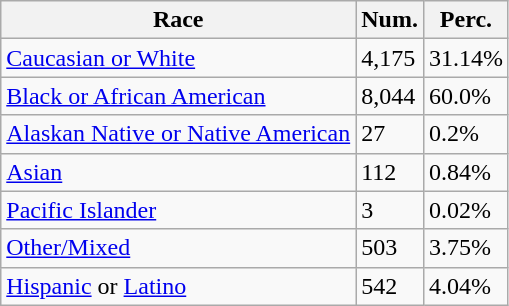<table class="wikitable">
<tr>
<th>Race</th>
<th>Num.</th>
<th>Perc.</th>
</tr>
<tr>
<td><a href='#'>Caucasian or White</a></td>
<td>4,175</td>
<td>31.14%</td>
</tr>
<tr>
<td><a href='#'>Black or African American</a></td>
<td>8,044</td>
<td>60.0%</td>
</tr>
<tr>
<td><a href='#'>Alaskan Native or Native American</a></td>
<td>27</td>
<td>0.2%</td>
</tr>
<tr>
<td><a href='#'>Asian</a></td>
<td>112</td>
<td>0.84%</td>
</tr>
<tr>
<td><a href='#'>Pacific Islander</a></td>
<td>3</td>
<td>0.02%</td>
</tr>
<tr>
<td><a href='#'>Other/Mixed</a></td>
<td>503</td>
<td>3.75%</td>
</tr>
<tr>
<td><a href='#'>Hispanic</a> or <a href='#'>Latino</a></td>
<td>542</td>
<td>4.04%</td>
</tr>
</table>
